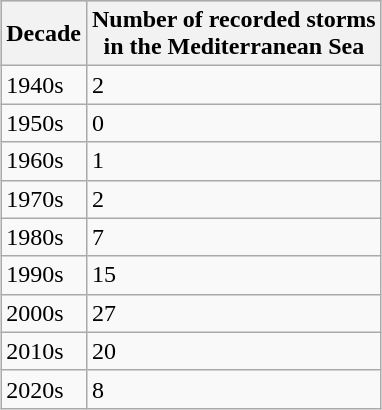<table class="wikitable" align="center" style="margin:auto;">
<tr bgcolor="#CCCCCC">
<th>Decade</th>
<th>Number of recorded storms<br>in the Mediterranean Sea</th>
</tr>
<tr>
<td>1940s</td>
<td>2</td>
</tr>
<tr>
<td>1950s</td>
<td>0</td>
</tr>
<tr>
<td>1960s</td>
<td>1</td>
</tr>
<tr>
<td>1970s</td>
<td>2</td>
</tr>
<tr>
<td>1980s</td>
<td>7</td>
</tr>
<tr>
<td>1990s</td>
<td>15</td>
</tr>
<tr>
<td>2000s</td>
<td>27</td>
</tr>
<tr>
<td>2010s</td>
<td>20</td>
</tr>
<tr>
<td>2020s</td>
<td>8</td>
</tr>
</table>
